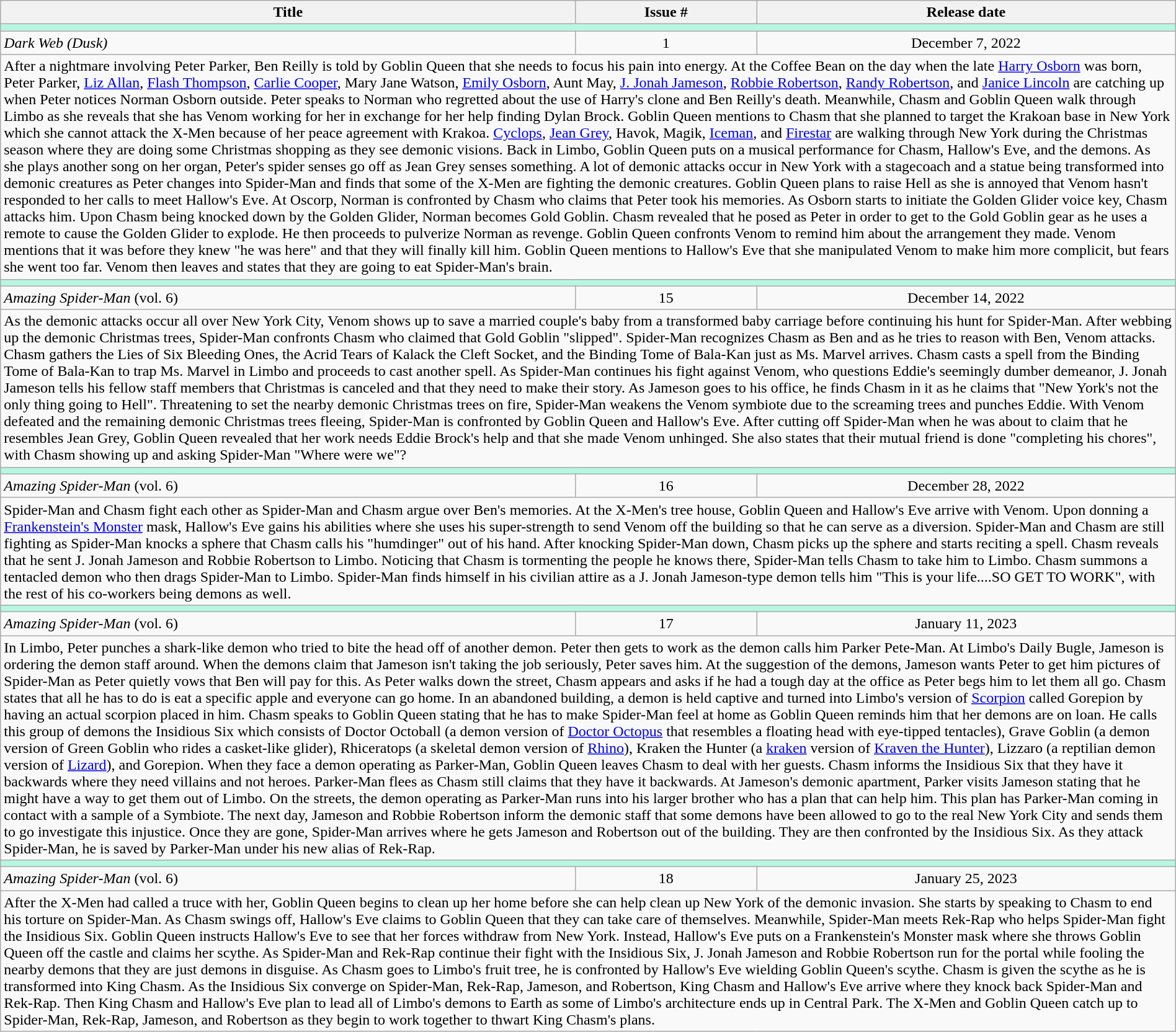<table class="wikitable" style="width:100%;">
<tr>
<th>Title</th>
<th>Issue #</th>
<th>Release date</th>
</tr>
<tr>
<td colspan="6" style="background:#B7F7E1;"></td>
</tr>
<tr>
<td><em>Dark Web (Dusk)</em></td>
<td style="text-align:center;">1</td>
<td style="text-align:center;">December 7, 2022</td>
</tr>
<tr>
<td colspan="6">After a nightmare involving Peter Parker, Ben Reilly is told by Goblin Queen that she needs to focus his pain into energy. At the Coffee Bean on the day when the late <a href='#'>Harry Osborn</a> was born, Peter Parker, <a href='#'>Liz Allan</a>, <a href='#'>Flash Thompson</a>, <a href='#'>Carlie Cooper</a>, Mary Jane Watson, <a href='#'>Emily Osborn</a>, Aunt May, <a href='#'>J. Jonah Jameson</a>, <a href='#'>Robbie Robertson</a>, <a href='#'>Randy Robertson</a>, and <a href='#'>Janice Lincoln</a> are catching up when Peter notices Norman Osborn outside. Peter speaks to Norman who regretted about the use of Harry's clone and Ben Reilly's death. Meanwhile, Chasm and Goblin Queen walk through Limbo as she reveals that she has Venom working for her in exchange for her help finding Dylan Brock. Goblin Queen mentions to Chasm that she planned to target the Krakoan base in New York which she cannot attack the X-Men because of her peace agreement with Krakoa. <a href='#'>Cyclops</a>, <a href='#'>Jean Grey</a>, Havok, Magik, <a href='#'>Iceman</a>, and <a href='#'>Firestar</a> are walking through New York during the Christmas season where they are doing some Christmas shopping as they see demonic visions. Back in Limbo, Goblin Queen puts on a musical performance for Chasm, Hallow's Eve, and the demons. As she plays another song on her organ, Peter's spider senses go off as Jean Grey senses something. A lot of demonic attacks occur in New York with a stagecoach and a statue being transformed into demonic creatures as Peter changes into Spider-Man and finds that some of the X-Men are fighting the demonic creatures. Goblin Queen plans to raise Hell as she is annoyed that Venom hasn't responded to her calls to meet Hallow's Eve. At Oscorp, Norman is confronted by Chasm who claims that Peter took his memories. As Osborn starts to initiate the Golden Glider voice key, Chasm attacks him. Upon Chasm being knocked down by the Golden Glider, Norman becomes Gold Goblin. Chasm revealed that he posed as Peter in order to get to the Gold Goblin gear as he uses a remote to cause the Golden Glider to explode. He then proceeds to pulverize Norman as revenge. Goblin Queen confronts Venom to remind him about the arrangement they made. Venom mentions that it was before they knew "he was here" and that they will finally kill him. Goblin Queen mentions to Hallow's Eve that she manipulated Venom to make him more complicit, but fears she went too far. Venom then leaves and states that they are going to eat Spider-Man's brain.</td>
</tr>
<tr>
<td colspan="6" style="background:#B7F7E1;"></td>
</tr>
<tr>
<td><em>Amazing Spider-Man</em> (vol. 6)</td>
<td style="text-align:center;">15</td>
<td style="text-align:center;">December 14, 2022</td>
</tr>
<tr>
<td colspan="6">As the demonic attacks occur all over New York City, Venom shows up to save a married couple's baby from a transformed baby carriage before continuing his hunt for Spider-Man. After webbing up the demonic Christmas trees, Spider-Man confronts Chasm who claimed that Gold Goblin "slipped". Spider-Man recognizes Chasm as Ben and as he tries to reason with Ben, Venom attacks. Chasm gathers the Lies of Six Bleeding Ones, the Acrid Tears of Kalack the Cleft Socket, and the Binding Tome of Bala-Kan just as Ms. Marvel arrives. Chasm casts a spell from the Binding Tome of Bala-Kan to trap Ms. Marvel in Limbo and proceeds to cast another spell. As Spider-Man continues his fight against Venom, who questions Eddie's seemingly dumber demeanor, J. Jonah Jameson tells his fellow staff members that Christmas is canceled and that they need to make their story. As Jameson goes to his office, he finds Chasm in it as he claims that "New York's not the only thing going to Hell". Threatening to set the nearby demonic Christmas trees on fire, Spider-Man weakens the Venom symbiote due to the screaming trees and punches Eddie. With Venom defeated and the remaining demonic Christmas trees fleeing, Spider-Man is confronted by Goblin Queen and Hallow's Eve. After cutting off Spider-Man when he was about to claim that he resembles Jean Grey, Goblin Queen revealed that her work needs Eddie Brock's help and that she made Venom unhinged. She also states that their mutual friend is done "completing his chores", with Chasm showing up and asking Spider-Man "Where were we"?</td>
</tr>
<tr>
<td colspan="6" style="background:#B7F7E1;"></td>
</tr>
<tr>
<td><em>Amazing Spider-Man</em> (vol. 6)</td>
<td style="text-align:center;">16</td>
<td style="text-align:center;">December 28, 2022</td>
</tr>
<tr>
<td colspan="6">Spider-Man and Chasm fight each other as Spider-Man and Chasm argue over Ben's memories. At the X-Men's tree house, Goblin Queen and Hallow's Eve arrive with Venom. Upon donning a <a href='#'>Frankenstein's Monster</a> mask, Hallow's Eve gains his abilities where she uses his super-strength to send Venom off the building so that he can serve as a diversion. Spider-Man and Chasm are still fighting as Spider-Man knocks a sphere that Chasm calls his "humdinger" out of his hand. After knocking Spider-Man down, Chasm picks up the sphere and starts reciting a spell. Chasm reveals that he sent J. Jonah Jameson and Robbie Robertson to Limbo. Noticing that Chasm is tormenting the people he knows there, Spider-Man tells Chasm to take him to Limbo. Chasm summons a tentacled demon who then drags Spider-Man to Limbo. Spider-Man finds himself in his civilian attire as a J. Jonah Jameson-type demon tells him "This is your life....SO GET TO WORK", with the rest of his co-workers being demons as well.</td>
</tr>
<tr>
<td colspan="6" style="background:#B7F7E1;"></td>
</tr>
<tr>
<td><em>Amazing Spider-Man</em> (vol. 6)</td>
<td style="text-align:center;">17</td>
<td style="text-align:center;">January 11, 2023</td>
</tr>
<tr>
<td colspan="6">In Limbo, Peter punches a shark-like demon who tried to bite the head off of another demon. Peter then gets to work as the demon calls him Parker Pete-Man. At Limbo's Daily Bugle, Jameson is ordering the demon staff around. When the demons claim that Jameson isn't taking the job seriously, Peter saves him. At the suggestion of the demons, Jameson wants Peter to get him pictures of Spider-Man as Peter quietly vows that Ben will pay for this. As Peter walks down the street, Chasm appears and asks if he had a tough day at the office as Peter begs him to let them all go. Chasm states that all he has to do is eat a specific apple and everyone can go home. In an abandoned building, a demon is held captive and turned into Limbo's version of <a href='#'>Scorpion</a> called Gorepion by having an actual scorpion placed in him. Chasm speaks to Goblin Queen stating that he has to make Spider-Man feel at home as Goblin Queen reminds him that her demons are on loan. He calls this group of demons the Insidious Six which consists of Doctor Octoball (a demon version of <a href='#'>Doctor Octopus</a> that resembles a floating head with eye-tipped tentacles), Grave Goblin (a demon version of Green Goblin who rides a casket-like glider), Rhiceratops (a skeletal demon version of <a href='#'>Rhino</a>), Kraken the Hunter (a <a href='#'>kraken</a> version of <a href='#'>Kraven the Hunter</a>), Lizzaro (a reptilian demon version of <a href='#'>Lizard</a>), and Gorepion. When they face a demon operating as Parker-Man, Goblin Queen leaves Chasm to deal with her guests. Chasm informs the Insidious Six that they have it backwards where they need villains and not heroes. Parker-Man flees as Chasm still claims that they have it backwards. At Jameson's demonic apartment, Parker visits Jameson stating that he might have a way to get them out of Limbo. On the streets, the demon operating as Parker-Man runs into his larger brother who has a plan that can help him. This plan has Parker-Man coming in contact with a sample of a Symbiote. The next day, Jameson and Robbie Robertson inform the demonic staff that some demons have been allowed to go to the real New York City and sends them to go investigate this injustice. Once they are gone, Spider-Man arrives where he gets Jameson and Robertson out of the building. They are then confronted by the Insidious Six. As they attack Spider-Man, he is saved by Parker-Man under his new alias of Rek-Rap.</td>
</tr>
<tr>
<td colspan="6" style="background:#B7F7E1;"></td>
</tr>
<tr>
<td><em>Amazing Spider-Man</em> (vol. 6)</td>
<td style="text-align:center;">18</td>
<td style="text-align:center;">January 25, 2023</td>
</tr>
<tr>
<td colspan="6">After the X-Men had called a truce with her, Goblin Queen begins to clean up her home before she can help clean up New York of the demonic invasion. She starts by speaking to Chasm to end his torture on Spider-Man. As Chasm swings off, Hallow's Eve claims to Goblin Queen that they can take care of themselves. Meanwhile, Spider-Man meets Rek-Rap who helps Spider-Man fight the Insidious Six. Goblin Queen instructs Hallow's Eve to see that her forces withdraw from New York. Instead, Hallow's Eve puts on a Frankenstein's Monster mask where she throws Goblin Queen off the castle and claims her scythe. As Spider-Man and Rek-Rap continue their fight with the Insidious Six, J. Jonah Jameson and Robbie Robertson run for the portal while fooling the nearby demons that they are just demons in disguise. As Chasm goes to Limbo's fruit tree, he is confronted by Hallow's Eve wielding Goblin Queen's scythe. Chasm is given the scythe as he is transformed into King Chasm. As the Insidious Six converge on Spider-Man, Rek-Rap, Jameson, and Robertson, King Chasm and Hallow's Eve arrive where they knock back Spider-Man and Rek-Rap. Then King Chasm and Hallow's Eve plan to lead all of Limbo's demons to Earth as some of Limbo's architecture ends up in Central Park. The X-Men and Goblin Queen catch up to Spider-Man, Rek-Rap, Jameson, and Robertson as they begin to work together to thwart King Chasm's plans.</td>
</tr>
</table>
